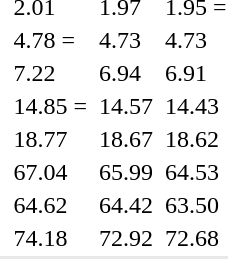<table>
<tr>
<td></td>
<td></td>
<td>2.01</td>
<td></td>
<td>1.97</td>
<td></td>
<td>1.95 =</td>
</tr>
<tr>
<td></td>
<td></td>
<td>4.78 =<strong></strong></td>
<td></td>
<td>4.73 </td>
<td></td>
<td>4.73</td>
</tr>
<tr>
<td></td>
<td></td>
<td>7.22 </td>
<td></td>
<td>6.94 </td>
<td></td>
<td>6.91 </td>
</tr>
<tr>
<td></td>
<td></td>
<td>14.85 =</td>
<td></td>
<td>14.57 <strong></strong></td>
<td></td>
<td>14.43 </td>
</tr>
<tr>
<td></td>
<td></td>
<td>18.77</td>
<td></td>
<td>18.67 </td>
<td></td>
<td>18.62</td>
</tr>
<tr>
<td></td>
<td></td>
<td>67.04 </td>
<td></td>
<td>65.99 </td>
<td></td>
<td>64.53</td>
</tr>
<tr>
<td></td>
<td></td>
<td>64.62</td>
<td></td>
<td>64.42 </td>
<td></td>
<td>63.50 </td>
</tr>
<tr>
<td></td>
<td></td>
<td>74.18 </td>
<td></td>
<td>72.92 </td>
<td></td>
<td>72.68 </td>
</tr>
<tr bgcolor=e8e8e8>
<td colspan=7></td>
</tr>
</table>
